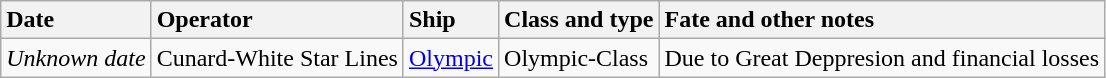<table class="wikitable nowraplinks sortable">
<tr>
<th style="text-align: left;">Date</th>
<th style="text-align: left;">Operator</th>
<th style="text-align: left;">Ship</th>
<th style="text-align: left;">Class and type</th>
<th style="text-align: left;">Fate and other notes</th>
</tr>
<tr>
<td><em>Unknown date</em></td>
<td>Cunard-White Star Lines</td>
<td><a href='#'>Olympic</a></td>
<td>Olympic-Class</td>
<td>Due to Great Deppresion and financial losses </td>
</tr>
</table>
